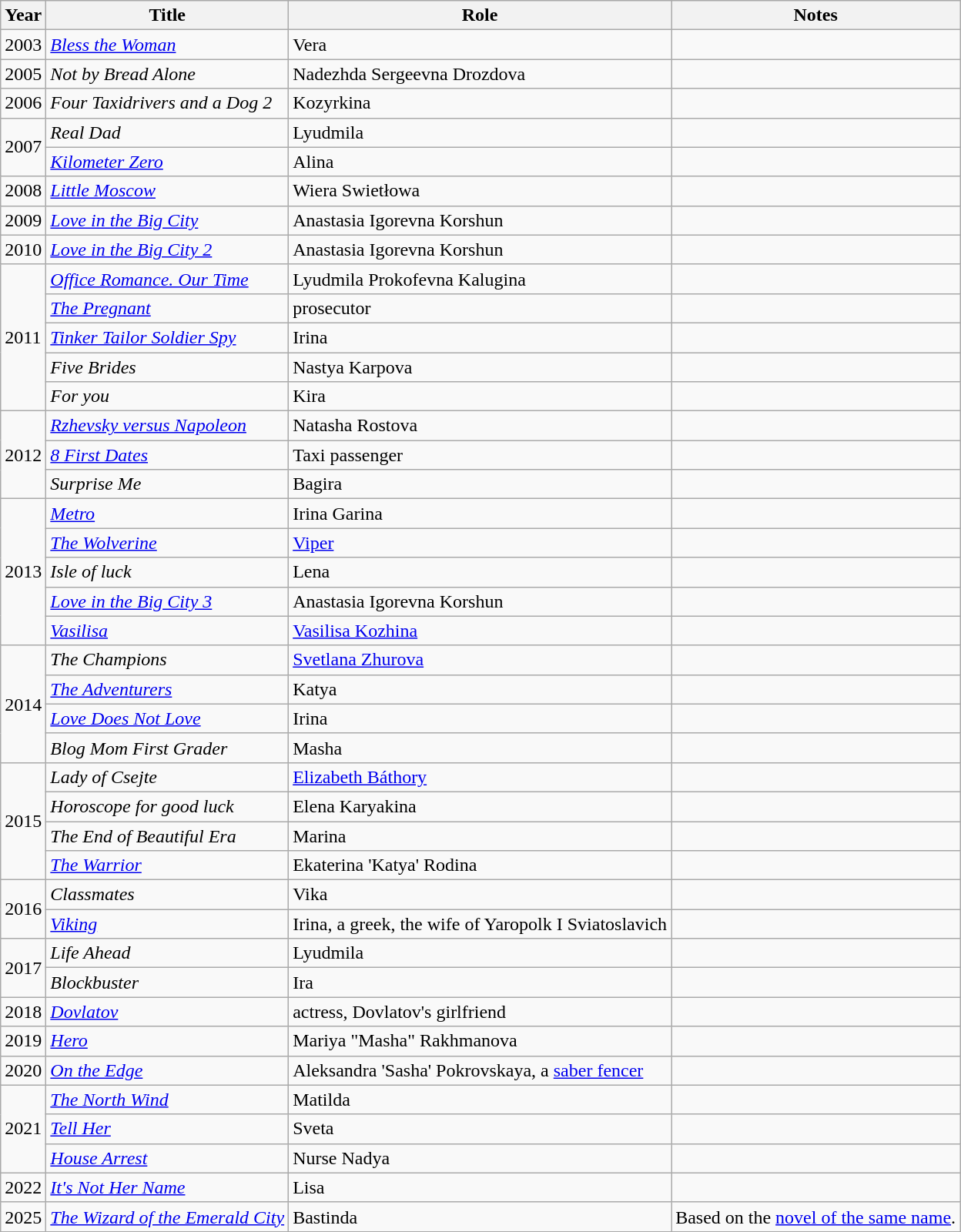<table class="wikitable sortable">
<tr>
<th>Year</th>
<th>Title</th>
<th>Role</th>
<th>Notes</th>
</tr>
<tr>
<td>2003</td>
<td><em><a href='#'>Bless the Woman</a></em></td>
<td>Vera</td>
<td></td>
</tr>
<tr>
<td>2005</td>
<td><em>Not by Bread Alone</em></td>
<td>Nadezhda Sergeevna Drozdova</td>
<td></td>
</tr>
<tr>
<td>2006</td>
<td><em>Four Taxidrivers and a Dog 2</em></td>
<td>Kozyrkina</td>
<td></td>
</tr>
<tr>
<td rowspan=2>2007</td>
<td><em>Real Dad</em></td>
<td>Lyudmila</td>
<td></td>
</tr>
<tr>
<td><em><a href='#'>Kilometer Zero</a></em></td>
<td>Alina</td>
<td></td>
</tr>
<tr>
<td>2008</td>
<td><em><a href='#'>Little Moscow</a></em></td>
<td>Wiera Swietłowa</td>
<td></td>
</tr>
<tr>
<td>2009</td>
<td><em><a href='#'>Love in the Big City</a></em></td>
<td>Anastasia Igorevna Korshun</td>
<td></td>
</tr>
<tr>
<td>2010</td>
<td><em><a href='#'>Love in the Big City 2</a></em></td>
<td>Anastasia Igorevna Korshun</td>
<td></td>
</tr>
<tr>
<td rowspan=5>2011</td>
<td><em><a href='#'>Office Romance. Our Time</a></em></td>
<td>Lyudmila Prokofevna Kalugina</td>
<td></td>
</tr>
<tr>
<td><em><a href='#'>The Pregnant</a></em></td>
<td>prosecutor</td>
<td></td>
</tr>
<tr>
<td><em><a href='#'>Tinker Tailor Soldier Spy</a></em></td>
<td>Irina</td>
<td></td>
</tr>
<tr>
<td><em>Five Brides</em></td>
<td>Nastya Karpova</td>
<td></td>
</tr>
<tr>
<td><em>For you</em></td>
<td>Kira</td>
<td></td>
</tr>
<tr>
<td rowspan=3>2012</td>
<td><em><a href='#'>Rzhevsky versus Napoleon</a></em></td>
<td>Natasha Rostova</td>
<td></td>
</tr>
<tr>
<td><em><a href='#'>8 First Dates</a></em></td>
<td>Taxi passenger</td>
<td></td>
</tr>
<tr>
<td><em>Surprise Me</em></td>
<td>Bagira</td>
<td></td>
</tr>
<tr>
<td rowspan=5>2013</td>
<td><em><a href='#'>Metro</a></em></td>
<td>Irina Garina</td>
<td></td>
</tr>
<tr>
<td><em><a href='#'>The Wolverine</a></em></td>
<td><a href='#'>Viper</a></td>
<td></td>
</tr>
<tr>
<td><em>Isle of luck</em></td>
<td>Lena</td>
<td></td>
</tr>
<tr>
<td><em><a href='#'>Love in the Big City 3</a></em></td>
<td>Anastasia Igorevna Korshun</td>
<td></td>
</tr>
<tr>
<td><em><a href='#'>Vasilisa</a></em></td>
<td><a href='#'>Vasilisa Kozhina</a></td>
<td></td>
</tr>
<tr>
<td rowspan=4>2014</td>
<td><em>The Champions</em></td>
<td><a href='#'>Svetlana Zhurova</a></td>
<td></td>
</tr>
<tr>
<td><em><a href='#'>The Adventurers</a></em></td>
<td>Katya</td>
<td></td>
</tr>
<tr>
<td><em><a href='#'>Love Does Not Love</a></em></td>
<td>Irina</td>
<td></td>
</tr>
<tr>
<td><em>Blog Mom First Grader</em></td>
<td>Masha</td>
<td></td>
</tr>
<tr>
<td rowspan=4>2015</td>
<td><em>Lady of Csejte</em></td>
<td><a href='#'>Elizabeth Báthory</a></td>
<td></td>
</tr>
<tr>
<td><em>Horoscope for good luck</em></td>
<td>Elena Karyakina</td>
<td></td>
</tr>
<tr>
<td><em>The End of Beautiful Era</em></td>
<td>Marina</td>
<td></td>
</tr>
<tr>
<td><em><a href='#'>The Warrior</a></em></td>
<td>Ekaterina 'Katya' Rodina</td>
<td></td>
</tr>
<tr>
<td rowspan=2>2016</td>
<td><em>Classmates</em></td>
<td>Vika</td>
<td></td>
</tr>
<tr>
<td><em><a href='#'>Viking</a></em></td>
<td>Irina, a greek, the wife of Yaropolk I Sviatoslavich</td>
<td></td>
</tr>
<tr>
<td rowspan=2>2017</td>
<td><em>Life Ahead</em></td>
<td>Lyudmila</td>
<td></td>
</tr>
<tr>
<td><em>Blockbuster</em></td>
<td>Ira</td>
<td></td>
</tr>
<tr>
<td>2018</td>
<td><em><a href='#'>Dovlatov</a></em></td>
<td>actress, Dovlatov's girlfriend</td>
<td></td>
</tr>
<tr>
<td>2019</td>
<td><em><a href='#'>Hero</a></em></td>
<td>Mariya "Masha" Rakhmanova</td>
<td></td>
</tr>
<tr>
<td>2020</td>
<td><em><a href='#'>On the Edge</a></em></td>
<td>Aleksandra 'Sasha' Pokrovskaya, a <a href='#'>saber fencer</a></td>
<td></td>
</tr>
<tr>
<td rowspan=3>2021</td>
<td><em><a href='#'>The North Wind</a></em></td>
<td>Matilda</td>
<td></td>
</tr>
<tr>
<td><em><a href='#'>Tell Her</a></em></td>
<td>Sveta</td>
<td></td>
</tr>
<tr>
<td><em><a href='#'>House Arrest</a></em></td>
<td>Nurse Nadya</td>
<td></td>
</tr>
<tr>
<td>2022</td>
<td><em><a href='#'>It's Not Her Name</a></em></td>
<td>Lisa</td>
<td></td>
</tr>
<tr>
<td>2025</td>
<td><em><a href='#'>The Wizard of the Emerald City</a></em></td>
<td>Bastinda</td>
<td>Based on the <a href='#'>novel of the same name</a>.</td>
</tr>
</table>
